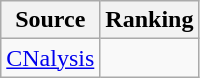<table class="wikitable" style="text-align:center">
<tr>
<th>Source</th>
<th>Ranking</th>
</tr>
<tr>
<td align=left><a href='#'>CNalysis</a></td>
<td></td>
</tr>
</table>
